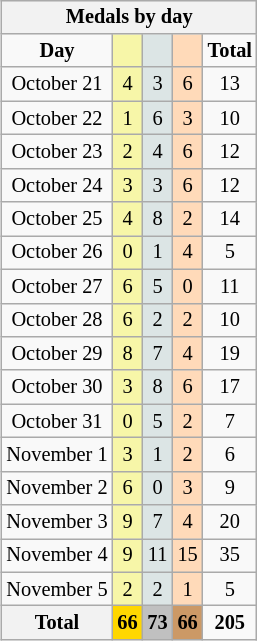<table class="wikitable" style="font-size:85%; float:right">
<tr align=center>
<th colspan=5>Medals by day</th>
</tr>
<tr align=center>
<td><strong>Day</strong></td>
<td bgcolor=#f7f6a8></td>
<td bgcolor=#dce5e5></td>
<td bgcolor=#ffdab9></td>
<td><strong>Total</strong></td>
</tr>
<tr align=center>
<td>October 21</td>
<td style="background:#f7f6a8;">4</td>
<td style="background:#dce5e5;">3</td>
<td style="background:#ffdab9;">6</td>
<td>13</td>
</tr>
<tr align=center>
<td>October 22</td>
<td style="background:#f7f6a8;">1</td>
<td style="background:#dce5e5;">6</td>
<td style="background:#ffdab9;">3</td>
<td>10</td>
</tr>
<tr align=center>
<td>October 23</td>
<td style="background:#f7f6a8;">2</td>
<td style="background:#dce5e5;">4</td>
<td style="background:#ffdab9;">6</td>
<td>12</td>
</tr>
<tr align=center>
<td>October 24</td>
<td style="background:#f7f6a8;">3</td>
<td style="background:#dce5e5;">3</td>
<td style="background:#ffdab9;">6</td>
<td>12</td>
</tr>
<tr align=center>
<td>October 25</td>
<td style="background:#f7f6a8;">4</td>
<td style="background:#dce5e5;">8</td>
<td style="background:#ffdab9;">2</td>
<td>14</td>
</tr>
<tr align=center>
<td>October 26</td>
<td style="background:#f7f6a8;">0</td>
<td style="background:#dce5e5;">1</td>
<td style="background:#ffdab9;">4</td>
<td>5</td>
</tr>
<tr align=center>
<td>October 27</td>
<td style="background:#f7f6a8;">6</td>
<td style="background:#dce5e5;">5</td>
<td style="background:#ffdab9;">0</td>
<td>11</td>
</tr>
<tr align=center>
<td>October 28</td>
<td style="background:#f7f6a8;">6</td>
<td style="background:#dce5e5;">2</td>
<td style="background:#ffdab9;">2</td>
<td>10</td>
</tr>
<tr align=center>
<td>October 29</td>
<td style="background:#f7f6a8;">8</td>
<td style="background:#dce5e5;">7</td>
<td style="background:#ffdab9;">4</td>
<td>19</td>
</tr>
<tr align=center>
<td>October 30</td>
<td style="background:#f7f6a8;">3</td>
<td style="background:#dce5e5;">8</td>
<td style="background:#ffdab9;">6</td>
<td>17</td>
</tr>
<tr align=center>
<td>October 31</td>
<td style="background:#f7f6a8;">0</td>
<td style="background:#dce5e5;">5</td>
<td style="background:#ffdab9;">2</td>
<td>7</td>
</tr>
<tr align=center>
<td>November 1</td>
<td style="background:#f7f6a8;">3</td>
<td style="background:#dce5e5;">1</td>
<td style="background:#ffdab9;">2</td>
<td>6</td>
</tr>
<tr align=center>
<td>November 2</td>
<td style="background:#f7f6a8;">6</td>
<td style="background:#dce5e5;">0</td>
<td style="background:#ffdab9;">3</td>
<td>9</td>
</tr>
<tr align=center>
<td>November 3</td>
<td style="background:#f7f6a8;">9</td>
<td style="background:#dce5e5;">7</td>
<td style="background:#ffdab9;">4</td>
<td>20</td>
</tr>
<tr align=center>
<td>November 4</td>
<td style="background:#f7f6a8;">9</td>
<td style="background:#dce5e5;">11</td>
<td style="background:#ffdab9;">15</td>
<td>35</td>
</tr>
<tr align=center>
<td>November 5</td>
<td style="background:#f7f6a8;">2</td>
<td style="background:#dce5e5;">2</td>
<td style="background:#ffdab9;">1</td>
<td>5</td>
</tr>
<tr align=center>
<th>Total</th>
<th style="background:gold;">66</th>
<th style="background:silver;">73</th>
<th style="background:#c96;">66</th>
<td><strong>205</strong></td>
</tr>
</table>
